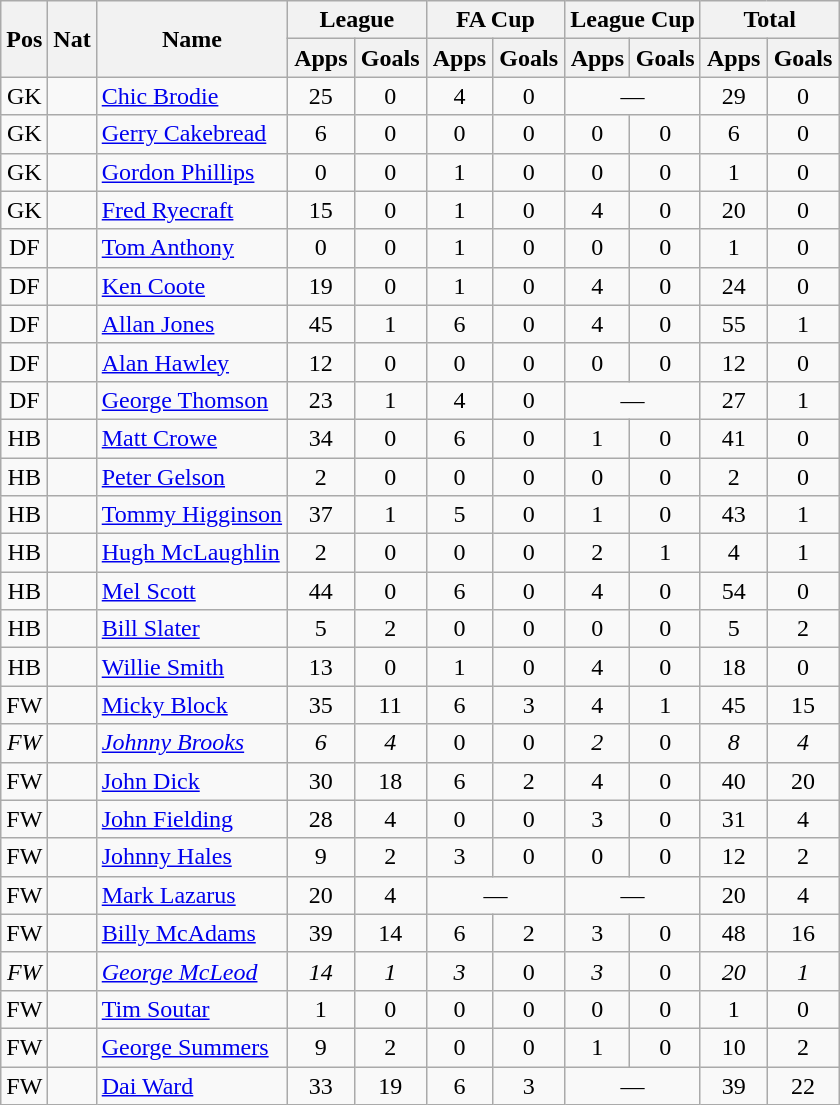<table class="wikitable" style="text-align:center">
<tr>
<th rowspan="2">Pos</th>
<th rowspan="2">Nat</th>
<th rowspan="2">Name</th>
<th colspan="2" style="width:85px;">League</th>
<th colspan="2" style="width:85px;">FA Cup</th>
<th colspan="2">League Cup</th>
<th colspan="2" style="width:85px;">Total</th>
</tr>
<tr>
<th>Apps</th>
<th>Goals</th>
<th>Apps</th>
<th>Goals</th>
<th>Apps</th>
<th>Goals</th>
<th>Apps</th>
<th>Goals</th>
</tr>
<tr>
<td>GK</td>
<td></td>
<td style="text-align:left;"><a href='#'>Chic Brodie</a></td>
<td>25</td>
<td>0</td>
<td>4</td>
<td>0</td>
<td colspan="2">—</td>
<td>29</td>
<td>0</td>
</tr>
<tr>
<td>GK</td>
<td></td>
<td style="text-align:left;"><a href='#'>Gerry Cakebread</a></td>
<td>6</td>
<td>0</td>
<td>0</td>
<td>0</td>
<td>0</td>
<td>0</td>
<td>6</td>
<td>0</td>
</tr>
<tr>
<td>GK</td>
<td></td>
<td style="text-align:left;"><a href='#'>Gordon Phillips</a></td>
<td>0</td>
<td>0</td>
<td>1</td>
<td>0</td>
<td>0</td>
<td>0</td>
<td>1</td>
<td>0</td>
</tr>
<tr>
<td>GK</td>
<td></td>
<td style="text-align:left;"><a href='#'>Fred Ryecraft</a></td>
<td>15</td>
<td>0</td>
<td>1</td>
<td>0</td>
<td>4</td>
<td>0</td>
<td>20</td>
<td>0</td>
</tr>
<tr>
<td>DF</td>
<td></td>
<td style="text-align:left;"><a href='#'>Tom Anthony</a></td>
<td>0</td>
<td>0</td>
<td>1</td>
<td>0</td>
<td>0</td>
<td>0</td>
<td>1</td>
<td>0</td>
</tr>
<tr>
<td>DF</td>
<td></td>
<td style="text-align:left;"><a href='#'>Ken Coote</a></td>
<td>19</td>
<td>0</td>
<td>1</td>
<td>0</td>
<td>4</td>
<td>0</td>
<td>24</td>
<td>0</td>
</tr>
<tr>
<td>DF</td>
<td></td>
<td style="text-align:left;"><a href='#'>Allan Jones</a></td>
<td>45</td>
<td>1</td>
<td>6</td>
<td>0</td>
<td>4</td>
<td>0</td>
<td>55</td>
<td>1</td>
</tr>
<tr>
<td>DF</td>
<td></td>
<td style="text-align:left;"><a href='#'>Alan Hawley</a></td>
<td>12</td>
<td>0</td>
<td>0</td>
<td>0</td>
<td>0</td>
<td>0</td>
<td>12</td>
<td>0</td>
</tr>
<tr>
<td>DF</td>
<td></td>
<td style="text-align:left;"><a href='#'>George Thomson</a></td>
<td>23</td>
<td>1</td>
<td>4</td>
<td>0</td>
<td colspan="2">—</td>
<td>27</td>
<td>1</td>
</tr>
<tr>
<td>HB</td>
<td></td>
<td style="text-align:left;"><a href='#'>Matt Crowe</a></td>
<td>34</td>
<td>0</td>
<td>6</td>
<td>0</td>
<td>1</td>
<td>0</td>
<td>41</td>
<td>0</td>
</tr>
<tr>
<td>HB</td>
<td></td>
<td style="text-align:left;"><a href='#'>Peter Gelson</a></td>
<td>2</td>
<td>0</td>
<td>0</td>
<td>0</td>
<td>0</td>
<td>0</td>
<td>2</td>
<td>0</td>
</tr>
<tr>
<td>HB</td>
<td></td>
<td style="text-align:left;"><a href='#'>Tommy Higginson</a></td>
<td>37</td>
<td>1</td>
<td>5</td>
<td>0</td>
<td>1</td>
<td>0</td>
<td>43</td>
<td>1</td>
</tr>
<tr>
<td>HB</td>
<td></td>
<td style="text-align:left;"><a href='#'>Hugh McLaughlin</a></td>
<td>2</td>
<td>0</td>
<td>0</td>
<td>0</td>
<td>2</td>
<td>1</td>
<td>4</td>
<td>1</td>
</tr>
<tr>
<td>HB</td>
<td></td>
<td style="text-align:left;"><a href='#'>Mel Scott</a></td>
<td>44</td>
<td>0</td>
<td>6</td>
<td>0</td>
<td>4</td>
<td>0</td>
<td>54</td>
<td>0</td>
</tr>
<tr>
<td>HB</td>
<td></td>
<td style="text-align:left;"><a href='#'>Bill Slater</a></td>
<td>5</td>
<td>2</td>
<td>0</td>
<td>0</td>
<td>0</td>
<td>0</td>
<td>5</td>
<td>2</td>
</tr>
<tr>
<td>HB</td>
<td></td>
<td style="text-align:left;"><a href='#'>Willie Smith</a></td>
<td>13</td>
<td>0</td>
<td>1</td>
<td>0</td>
<td>4</td>
<td>0</td>
<td>18</td>
<td>0</td>
</tr>
<tr>
<td>FW</td>
<td></td>
<td style="text-align:left;"><a href='#'>Micky Block</a></td>
<td>35</td>
<td>11</td>
<td>6</td>
<td>3</td>
<td>4</td>
<td>1</td>
<td>45</td>
<td>15</td>
</tr>
<tr>
<td><em>FW</em></td>
<td><em></em></td>
<td style="text-align:left;"><em><a href='#'>Johnny Brooks</a></em></td>
<td><em>6</em></td>
<td><em>4</em></td>
<td>0</td>
<td>0</td>
<td><em>2</em></td>
<td>0</td>
<td><em>8</em></td>
<td><em>4</em></td>
</tr>
<tr>
<td>FW</td>
<td></td>
<td style="text-align:left;"><a href='#'>John Dick</a></td>
<td>30</td>
<td>18</td>
<td>6</td>
<td>2</td>
<td>4</td>
<td>0</td>
<td>40</td>
<td>20</td>
</tr>
<tr>
<td>FW</td>
<td></td>
<td style="text-align:left;"><a href='#'>John Fielding</a></td>
<td>28</td>
<td>4</td>
<td>0</td>
<td>0</td>
<td>3</td>
<td>0</td>
<td>31</td>
<td>4</td>
</tr>
<tr>
<td>FW</td>
<td></td>
<td style="text-align:left;"><a href='#'>Johnny Hales</a></td>
<td>9</td>
<td>2</td>
<td>3</td>
<td>0</td>
<td>0</td>
<td>0</td>
<td>12</td>
<td>2</td>
</tr>
<tr>
<td>FW</td>
<td></td>
<td style="text-align:left;"><a href='#'>Mark Lazarus</a></td>
<td>20</td>
<td>4</td>
<td colspan="2">—</td>
<td colspan="2">—</td>
<td>20</td>
<td>4</td>
</tr>
<tr>
<td>FW</td>
<td></td>
<td style="text-align:left;"><a href='#'>Billy McAdams</a></td>
<td>39</td>
<td>14</td>
<td>6</td>
<td>2</td>
<td>3</td>
<td>0</td>
<td>48</td>
<td>16</td>
</tr>
<tr>
<td><em>FW</em></td>
<td><em></em></td>
<td style="text-align:left;"><a href='#'><em>George McLeod</em></a></td>
<td><em>14</em></td>
<td><em>1</em></td>
<td><em>3</em></td>
<td>0</td>
<td><em>3</em></td>
<td>0</td>
<td><em>20</em></td>
<td><em>1</em></td>
</tr>
<tr>
<td>FW</td>
<td></td>
<td style="text-align:left;"><a href='#'>Tim Soutar</a></td>
<td>1</td>
<td>0</td>
<td>0</td>
<td>0</td>
<td>0</td>
<td>0</td>
<td>1</td>
<td>0</td>
</tr>
<tr>
<td>FW</td>
<td></td>
<td style="text-align:left;"><a href='#'>George Summers</a></td>
<td>9</td>
<td>2</td>
<td>0</td>
<td>0</td>
<td>1</td>
<td>0</td>
<td>10</td>
<td>2</td>
</tr>
<tr>
<td>FW</td>
<td></td>
<td style="text-align:left;"><a href='#'>Dai Ward</a></td>
<td>33</td>
<td>19</td>
<td>6</td>
<td>3</td>
<td colspan="2">—</td>
<td>39</td>
<td>22</td>
</tr>
</table>
